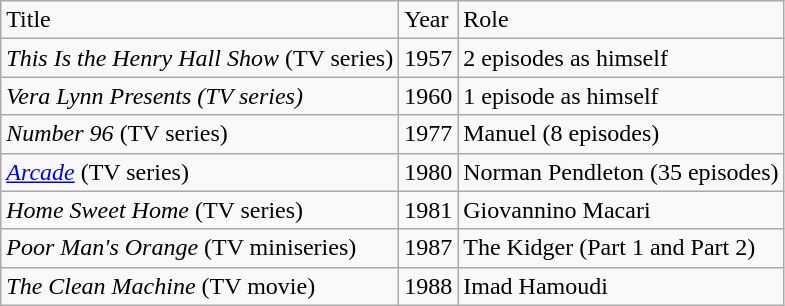<table class="wikitable">
<tr>
<td>Title</td>
<td>Year</td>
<td>Role</td>
</tr>
<tr>
<td><em>This Is the Henry Hall Show</em>  (TV series)</td>
<td>1957</td>
<td>2 episodes as himself</td>
</tr>
<tr>
<td><em>Vera Lynn Presents (TV series)</em></td>
<td>1960</td>
<td>1 episode as himself</td>
</tr>
<tr>
<td><em>Number 96</em> (TV series)</td>
<td>1977</td>
<td>Manuel   (8 episodes)</td>
</tr>
<tr>
<td><em><a href='#'>Arcade</a></em> (TV series)</td>
<td>1980</td>
<td>Norman Pendleton (35 episodes)</td>
</tr>
<tr>
<td><em>Home Sweet Home</em> (TV series)</td>
<td>1981</td>
<td>Giovannino Macari</td>
</tr>
<tr>
<td><em>Poor Man's Orange</em> (TV miniseries)</td>
<td>1987</td>
<td>The Kidger (Part 1 and Part 2)</td>
</tr>
<tr>
<td><em>The Clean Machine</em> (TV movie)</td>
<td>1988</td>
<td>Imad Hamoudi</td>
</tr>
</table>
